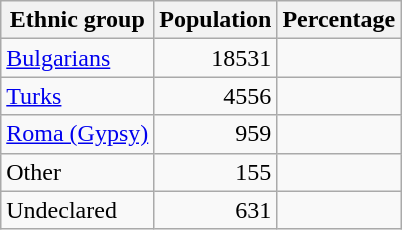<table class="wikitable sortable">
<tr>
<th>Ethnic group</th>
<th>Population</th>
<th>Percentage</th>
</tr>
<tr>
<td><a href='#'>Bulgarians</a></td>
<td align="right">18531</td>
<td align="right"></td>
</tr>
<tr>
<td><a href='#'>Turks</a></td>
<td align="right">4556</td>
<td align="right"></td>
</tr>
<tr>
<td><a href='#'>Roma (Gypsy)</a></td>
<td align="right">959</td>
<td align="right"></td>
</tr>
<tr>
<td>Other</td>
<td align="right">155</td>
<td align="right"></td>
</tr>
<tr>
<td>Undeclared</td>
<td align="right">631</td>
<td align="right"></td>
</tr>
</table>
